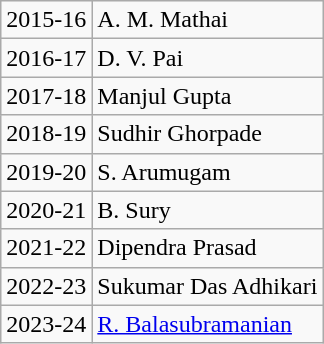<table class="wikitable">
<tr>
<td>2015-16</td>
<td>A. M. Mathai</td>
</tr>
<tr>
<td>2016-17</td>
<td>D. V. Pai</td>
</tr>
<tr>
<td>2017-18</td>
<td>Manjul Gupta</td>
</tr>
<tr>
<td>2018-19</td>
<td>Sudhir Ghorpade</td>
</tr>
<tr>
<td>2019-20</td>
<td>S. Arumugam</td>
</tr>
<tr>
<td>2020-21</td>
<td>B. Sury</td>
</tr>
<tr>
<td>2021-22</td>
<td>Dipendra Prasad</td>
</tr>
<tr>
<td>2022-23</td>
<td>Sukumar Das Adhikari</td>
</tr>
<tr>
<td>2023-24</td>
<td><a href='#'>R. Balasubramanian</a></td>
</tr>
</table>
